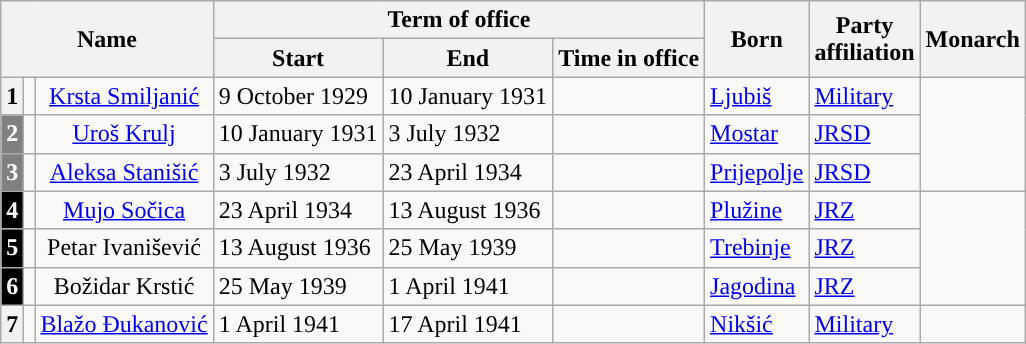<table class="wikitable" style="text-align:left">
<tr>
<th colspan=3 rowspan="2" width=90>Name</th>
<th colspan="3" width="110">Term of office</th>
<th rowspan="2">Born</th>
<th rowspan=2>Party <br>affiliation</th>
<th rowspan=2>Monarch</th>
</tr>
<tr>
<th>Start</th>
<th>End</th>
<th>Time in office</th>
</tr>
<tr>
<th style="background:">1</th>
<td></td>
<td align="center"><a href='#'>Krsta Smiljanić</a></td>
<td>9 October 1929</td>
<td>10 January 1931</td>
<td></td>
<td> <a href='#'>Ljubiš</a><br></td>
<td><a href='#'>Military</a></td>
<td rowspan=3><br></td>
</tr>
<tr>
<th align=center style="background:grey; color:white;">2</th>
<td></td>
<td align="center"><a href='#'>Uroš Krulj</a></td>
<td>10 January 1931</td>
<td>3 July 1932</td>
<td></td>
<td> <a href='#'>Mostar</a><br></td>
<td><a href='#'>JRSD</a></td>
</tr>
<tr>
<th align=center style="background:grey; color:white;">3</th>
<td></td>
<td align="center"><a href='#'>Aleksa Stanišić</a></td>
<td>3 July 1932</td>
<td>23 April 1934</td>
<td></td>
<td> <a href='#'>Prijepolje</a><br></td>
<td><a href='#'>JRSD</a></td>
</tr>
<tr>
<th align=center style="background:black; color:white;">4</th>
<td></td>
<td align="center"><a href='#'>Mujo Sočica</a></td>
<td>23 April 1934</td>
<td>13 August 1936</td>
<td></td>
<td> <a href='#'>Plužine</a><br></td>
<td><a href='#'>JRZ</a></td>
<td rowspan=3><br></td>
</tr>
<tr>
<th align=center style="background:black; color:white;">5</th>
<td></td>
<td align="center">Petar Ivanišević</td>
<td>13 August 1936</td>
<td>25 May 1939</td>
<td></td>
<td> <a href='#'>Trebinje</a><br></td>
<td><a href='#'>JRZ</a></td>
</tr>
<tr>
<th align=center style="background:black; color:white;">6</th>
<td></td>
<td align="center">Božidar Krstić</td>
<td>25 May 1939</td>
<td>1 April 1941</td>
<td></td>
<td> <a href='#'>Jagodina</a><br></td>
<td><a href='#'>JRZ</a></td>
</tr>
<tr>
<th style="background:">7</th>
<td></td>
<td align="center"><a href='#'>Blažo Đukanović</a></td>
<td>1 April 1941</td>
<td>17 April 1941</td>
<td></td>
<td> <a href='#'>Nikšić</a><br></td>
<td><a href='#'>Military</a></td>
<td rowspan=3><br></td>
</tr>
</table>
